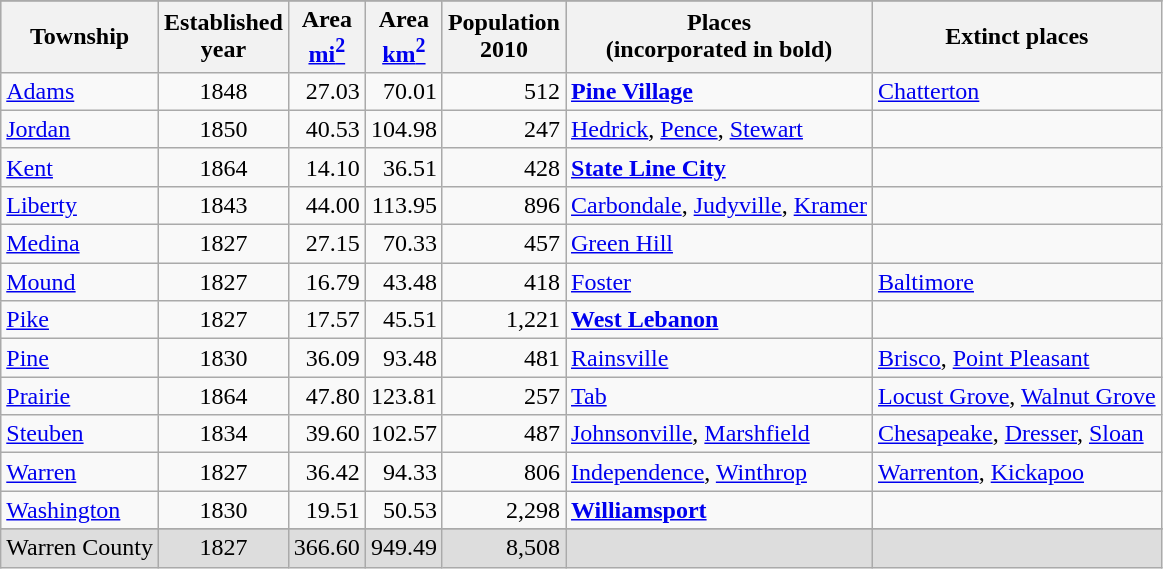<table class="wikitable sortable">
<tr>
</tr>
<tr style="background: #CCC;">
<th>Township</th>
<th>Established<br>year</th>
<th>Area<br><a href='#'>mi<sup>2</sup></a></th>
<th>Area<br><a href='#'>km<sup>2</sup></a></th>
<th>Population<br>2010</th>
<th>Places<br>(incorporated in bold)</th>
<th>Extinct places</th>
</tr>
<tr>
<td><a href='#'>Adams</a></td>
<td align="center">1848</td>
<td align="right">27.03</td>
<td align="right">70.01</td>
<td align="right">512</td>
<td><strong><a href='#'>Pine Village</a></strong></td>
<td><a href='#'>Chatterton</a></td>
</tr>
<tr>
<td><a href='#'>Jordan</a></td>
<td align="center">1850</td>
<td align="right">40.53</td>
<td align="right">104.98</td>
<td align="right">247</td>
<td><a href='#'>Hedrick</a>, <a href='#'>Pence</a>, <a href='#'>Stewart</a></td>
<td> </td>
</tr>
<tr>
<td><a href='#'>Kent</a></td>
<td align="center">1864</td>
<td align="right">14.10</td>
<td align="right">36.51</td>
<td align="right">428</td>
<td><strong><a href='#'>State Line City</a></strong></td>
<td> </td>
</tr>
<tr>
<td><a href='#'>Liberty</a></td>
<td align="center">1843</td>
<td align="right">44.00</td>
<td align="right">113.95</td>
<td align="right">896</td>
<td><a href='#'>Carbondale</a>, <a href='#'>Judyville</a>, <a href='#'>Kramer</a></td>
<td> </td>
</tr>
<tr>
<td><a href='#'>Medina</a></td>
<td align="center">1827</td>
<td align="right">27.15</td>
<td align="right">70.33</td>
<td align="right">457</td>
<td><a href='#'>Green Hill</a></td>
<td> </td>
</tr>
<tr>
<td><a href='#'>Mound</a></td>
<td align="center">1827</td>
<td align="right">16.79</td>
<td align="right">43.48</td>
<td align="right">418</td>
<td><a href='#'>Foster</a></td>
<td><a href='#'>Baltimore</a></td>
</tr>
<tr>
<td><a href='#'>Pike</a></td>
<td align="center">1827</td>
<td align="right">17.57</td>
<td align="right">45.51</td>
<td align="right">1,221</td>
<td><strong><a href='#'>West Lebanon</a></strong></td>
<td> </td>
</tr>
<tr>
<td><a href='#'>Pine</a></td>
<td align="center">1830</td>
<td align="right">36.09</td>
<td align="right">93.48</td>
<td align="right">481</td>
<td><a href='#'>Rainsville</a></td>
<td><a href='#'>Brisco</a>, <a href='#'>Point Pleasant</a></td>
</tr>
<tr>
<td><a href='#'>Prairie</a></td>
<td align="center">1864</td>
<td align="right">47.80</td>
<td align="right">123.81</td>
<td align="right">257</td>
<td><a href='#'>Tab</a></td>
<td><a href='#'>Locust Grove</a>, <a href='#'>Walnut Grove</a></td>
</tr>
<tr>
<td><a href='#'>Steuben</a></td>
<td align="center">1834</td>
<td align="right">39.60</td>
<td align="right">102.57</td>
<td align="right">487</td>
<td><a href='#'>Johnsonville</a>, <a href='#'>Marshfield</a></td>
<td><a href='#'>Chesapeake</a>, <a href='#'>Dresser</a>, <a href='#'>Sloan</a></td>
</tr>
<tr>
<td><a href='#'>Warren</a></td>
<td align="center">1827</td>
<td align="right">36.42</td>
<td align="right">94.33</td>
<td align="right">806</td>
<td><a href='#'>Independence</a>, <a href='#'>Winthrop</a></td>
<td><a href='#'>Warrenton</a>, <a href='#'>Kickapoo</a></td>
</tr>
<tr>
<td><a href='#'>Washington</a></td>
<td align="center">1830</td>
<td align="right">19.51</td>
<td align="right">50.53</td>
<td align="right">2,298</td>
<td><strong><a href='#'>Williamsport</a></strong></td>
<td> </td>
</tr>
<tr>
</tr>
<tr style="background: #DDD;" | class="sortbottom">
<td>Warren County</td>
<td align="center">1827</td>
<td align="right">366.60</td>
<td align="right">949.49</td>
<td align="right">8,508</td>
<td> </td>
<td> </td>
</tr>
</table>
